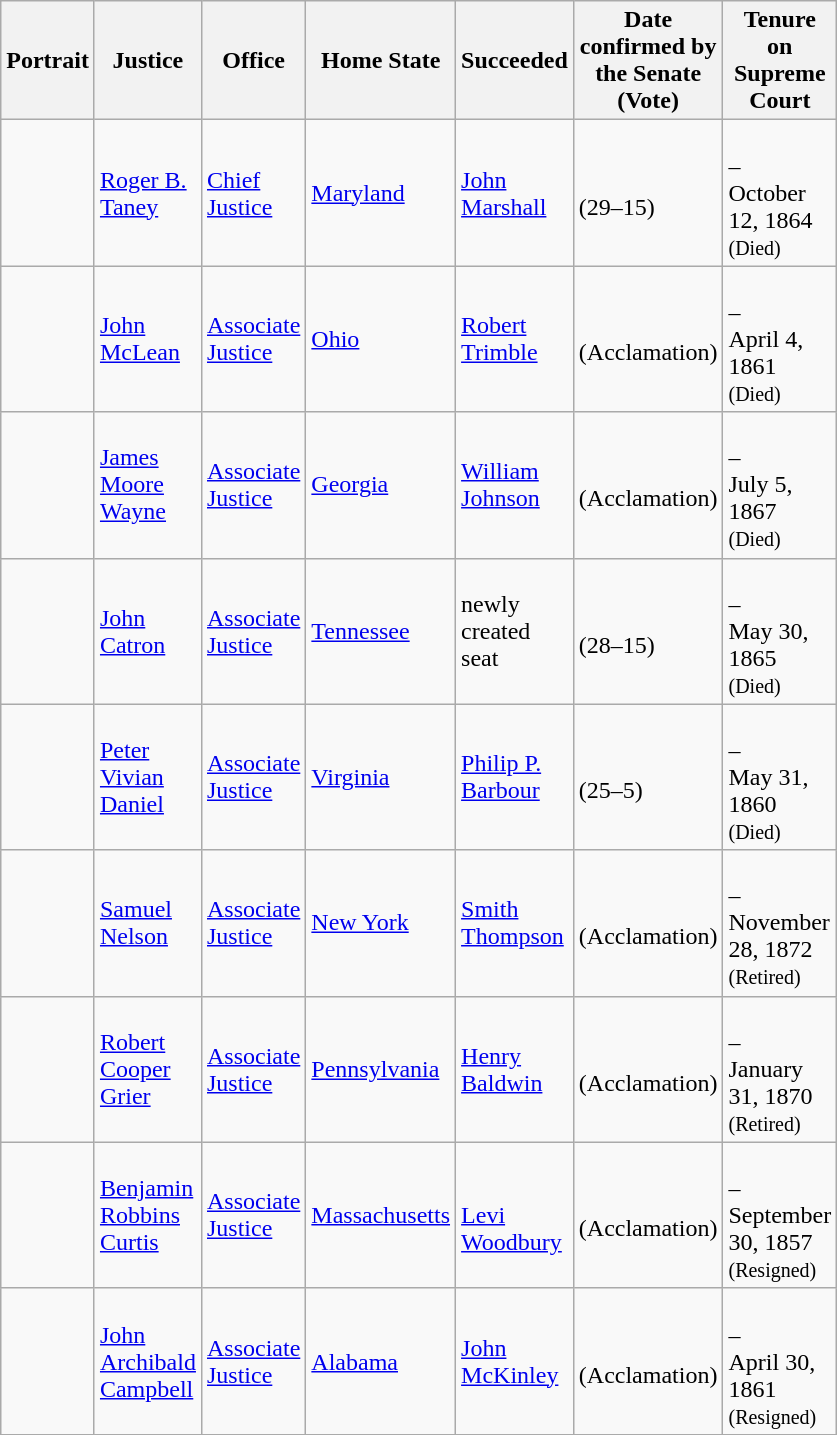<table class="wikitable sortable">
<tr>
<th scope="col" style="width: 10px;">Portrait</th>
<th scope="col" style="width: 10px;">Justice</th>
<th scope="col" style="width: 10px;">Office</th>
<th scope="col" style="width: 10px;">Home State</th>
<th scope="col" style="width: 10px;">Succeeded</th>
<th scope="col" style="width: 10px;">Date confirmed by the Senate<br>(Vote)</th>
<th scope="col" style="width: 10px;">Tenure on Supreme Court</th>
</tr>
<tr>
<td></td>
<td><a href='#'>Roger B. Taney</a></td>
<td><a href='#'>Chief Justice</a></td>
<td><a href='#'>Maryland</a></td>
<td><a href='#'>John Marshall</a></td>
<td><br>(29–15)</td>
<td><br>–<br>October 12, 1864<br><small>(Died)</small></td>
</tr>
<tr>
<td></td>
<td><a href='#'>John McLean</a></td>
<td><a href='#'>Associate Justice</a></td>
<td><a href='#'>Ohio</a></td>
<td><a href='#'>Robert Trimble</a></td>
<td><br>(Acclamation)</td>
<td><br>–<br>April 4, 1861<br><small>(Died)</small></td>
</tr>
<tr>
<td></td>
<td><a href='#'>James Moore Wayne</a></td>
<td><a href='#'>Associate Justice</a></td>
<td><a href='#'>Georgia</a></td>
<td><a href='#'>William Johnson</a></td>
<td><br>(Acclamation)</td>
<td><br>–<br>July 5, 1867<br><small>(Died)</small></td>
</tr>
<tr>
<td></td>
<td><a href='#'>John Catron</a></td>
<td><a href='#'>Associate Justice</a></td>
<td><a href='#'>Tennessee</a></td>
<td>newly created seat</td>
<td><br>(28–15)</td>
<td><br>–<br>May 30, 1865<br><small>(Died)</small></td>
</tr>
<tr>
<td></td>
<td><a href='#'>Peter Vivian Daniel</a></td>
<td><a href='#'>Associate Justice</a></td>
<td><a href='#'>Virginia</a></td>
<td><a href='#'>Philip P. Barbour</a></td>
<td><br>(25–5)</td>
<td><br>–<br>May 31, 1860<br><small>(Died)</small></td>
</tr>
<tr>
<td></td>
<td><a href='#'>Samuel Nelson</a></td>
<td><a href='#'>Associate Justice</a></td>
<td><a href='#'>New York</a></td>
<td><a href='#'>Smith Thompson</a></td>
<td><br>(Acclamation)</td>
<td><br>–<br>November 28, 1872<br><small>(Retired)</small></td>
</tr>
<tr>
<td></td>
<td><a href='#'>Robert Cooper Grier</a></td>
<td><a href='#'>Associate Justice</a></td>
<td><a href='#'>Pennsylvania</a></td>
<td><a href='#'>Henry Baldwin</a></td>
<td><br>(Acclamation)</td>
<td><br>–<br>January 31, 1870<br><small>(Retired)</small></td>
</tr>
<tr>
<td></td>
<td><a href='#'>Benjamin Robbins Curtis</a></td>
<td><a href='#'>Associate Justice</a></td>
<td><a href='#'>Massachusetts</a></td>
<td><br><a href='#'>Levi Woodbury</a></td>
<td><br>(Acclamation)</td>
<td><br>–<br>September 30, 1857<br><small>(Resigned)</small></td>
</tr>
<tr>
<td></td>
<td><a href='#'>John Archibald Campbell</a></td>
<td><a href='#'>Associate Justice</a></td>
<td><a href='#'>Alabama</a></td>
<td><a href='#'>John McKinley</a></td>
<td><br>(Acclamation)</td>
<td><br>–<br>April 30, 1861<br><small>(Resigned)</small></td>
</tr>
<tr>
</tr>
</table>
